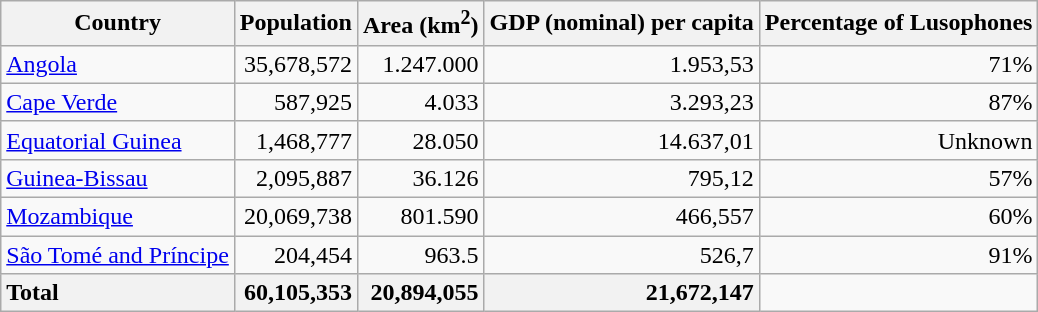<table class="sortable wikitable">
<tr>
<th>Country</th>
<th>Population</th>
<th>Area (km<sup>2</sup>)</th>
<th>GDP (nominal) per capita</th>
<th>Percentage of Lusophones</th>
</tr>
<tr>
<td> <a href='#'>Angola</a></td>
<td style="text-align: right">35,678,572</td>
<td style="text-align: right">1.247.000</td>
<td style="text-align: right">1.953,53</td>
<td style="text-align: right">71%</td>
</tr>
<tr>
<td> <a href='#'>Cape Verde</a></td>
<td style="text-align: right">587,925</td>
<td style="text-align: right">4.033</td>
<td style="text-align: right">3.293,23</td>
<td style="text-align: right">87%</td>
</tr>
<tr>
<td> <a href='#'>Equatorial Guinea</a></td>
<td style="text-align: right">1,468,777</td>
<td style="text-align: right">28.050</td>
<td style="text-align: right">14.637,01</td>
<td style="text-align: right">Unknown</td>
</tr>
<tr>
<td> <a href='#'>Guinea-Bissau</a></td>
<td style="text-align: right">2,095,887</td>
<td style="text-align: right">36.126</td>
<td style="text-align: right">795,12</td>
<td style="text-align: right">57%</td>
</tr>
<tr>
<td> <a href='#'>Mozambique</a></td>
<td style="text-align: right">20,069,738</td>
<td style="text-align: right">801.590</td>
<td style="text-align: right">466,557</td>
<td style="text-align: right">60%</td>
</tr>
<tr>
<td> <a href='#'>São Tomé and Príncipe</a></td>
<td style="text-align: right">204,454</td>
<td style="text-align: right">963.5</td>
<td style="text-align: right">526,7</td>
<td style="text-align: right">91%</td>
</tr>
<tr>
<th style="text-align: left">Total</th>
<th style="text-align: right"><strong>60,105,353</strong></th>
<th style="text-align: right"><strong>20,894,055</strong></th>
<th style="text-align: right"><strong>21,672,147</strong></th>
</tr>
</table>
